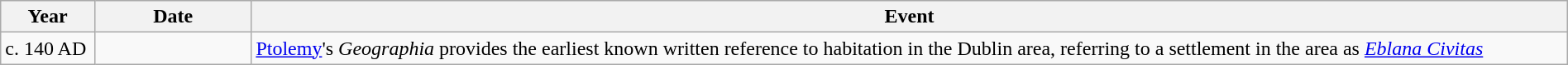<table class="wikitable" width="100%">
<tr>
<th style="width:6%">Year</th>
<th style="width:10%">Date</th>
<th>Event</th>
</tr>
<tr>
<td>c. 140 AD</td>
<td></td>
<td><a href='#'>Ptolemy</a>'s <em>Geographia</em> provides the earliest known written reference to habitation in the Dublin area, referring to a settlement in the area as <em><a href='#'>Eblana Civitas</a></em></td>
</tr>
</table>
